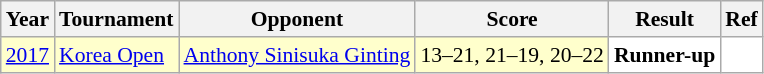<table class="sortable wikitable" style="font-size: 90%">
<tr>
<th>Year</th>
<th>Tournament</th>
<th>Opponent</th>
<th>Score</th>
<th>Result</th>
<th>Ref</th>
</tr>
<tr style="background:#FFFFCC">
<td align="center"><a href='#'>2017</a></td>
<td align="left"><a href='#'>Korea Open</a></td>
<td align="left"> <a href='#'>Anthony Sinisuka Ginting</a></td>
<td align="left">13–21, 21–19, 20–22</td>
<td style="text-align: left; background:white"> <strong>Runner-up</strong></td>
<td style="text-align:center; background:white"></td>
</tr>
</table>
